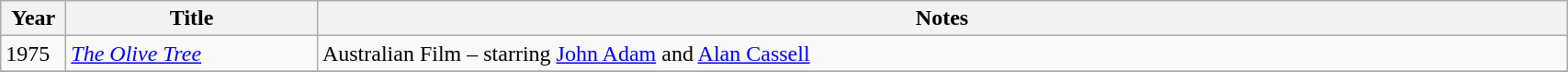<table class="wikitable sortable" width="90%">
<tr>
<th width="40px">Year</th>
<th width="175px">Title</th>
<th class="unsortable">Notes</th>
</tr>
<tr>
<td>1975</td>
<td><em><a href='#'>The Olive Tree</a></em></td>
<td>Australian Film – starring <a href='#'>John Adam</a> and <a href='#'>Alan Cassell</a></td>
</tr>
<tr>
</tr>
</table>
